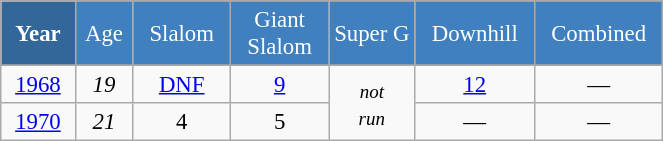<table class="wikitable" style="font-size:95%; text-align:center; border:grey solid 1px; border-collapse:collapse;" width="35%">
<tr style="background-color:#369; color:white;">
<td rowspan="2" colspan="1" width="4%"><strong>Year</strong></td>
</tr>
<tr style="background-color:#4180be; color:white;">
<td width="2%">Age</td>
<td width="5%">Slalom</td>
<td width="5%">Giant<br>Slalom</td>
<td width="5%">Super G</td>
<td width="5%">Downhill</td>
<td width="5%">Combined</td>
</tr>
<tr style="background-color:#8CB2D8; color:white;">
</tr>
<tr>
<td><a href='#'>1968</a></td>
<td><em>19</em></td>
<td><a href='#'>DNF</a></td>
<td><a href='#'>9</a></td>
<td rowspan=2><small><em>not<br>run</em> </small></td>
<td><a href='#'>12</a></td>
<td>—</td>
</tr>
<tr>
<td><a href='#'>1970</a></td>
<td><em>21</em></td>
<td>4</td>
<td>5</td>
<td>—</td>
<td>—</td>
</tr>
</table>
